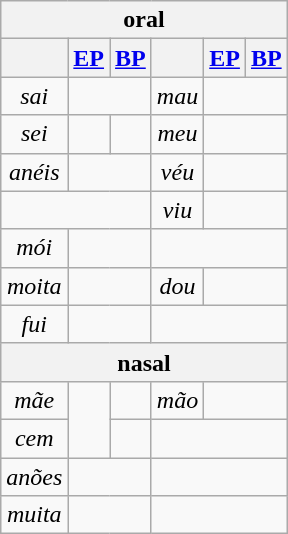<table class="wikitable" style="text-align:center;">
<tr>
<th colspan="6">oral</th>
</tr>
<tr>
<th></th>
<th><a href='#'>EP</a></th>
<th><a href='#'>BP</a></th>
<th></th>
<th><a href='#'>EP</a></th>
<th><a href='#'>BP</a></th>
</tr>
<tr>
<td><em>sai</em></td>
<td colspan=2></td>
<td><em>mau</em></td>
<td colspan=2></td>
</tr>
<tr>
<td><em>sei</em></td>
<td></td>
<td></td>
<td><em>meu</em></td>
<td colspan=2></td>
</tr>
<tr>
<td><em>anéis</em></td>
<td colspan="2"></td>
<td><em>véu</em></td>
<td colspan=2></td>
</tr>
<tr>
<td colspan="3"></td>
<td><em>viu</em></td>
<td colspan=2></td>
</tr>
<tr>
<td><em>mói</em></td>
<td colspan=2></td>
<td colspan="3"></td>
</tr>
<tr>
<td><em>moita</em></td>
<td colspan=2></td>
<td><em>dou</em></td>
<td colspan=2></td>
</tr>
<tr>
<td><em>fui</em></td>
<td colspan=2></td>
<td colspan="3"></td>
</tr>
<tr>
<th colspan="6">nasal</th>
</tr>
<tr>
<td><em>mãe</em></td>
<td rowspan=2></td>
<td></td>
<td><em>mão</em></td>
<td colspan=2></td>
</tr>
<tr>
<td><em>cem</em></td>
<td></td>
<td colspan="3"></td>
</tr>
<tr>
<td><em>anões</em></td>
<td colspan=2></td>
<td colspan="3"></td>
</tr>
<tr>
<td><em>muita</em></td>
<td colspan=2></td>
<td colspan="3"></td>
</tr>
</table>
